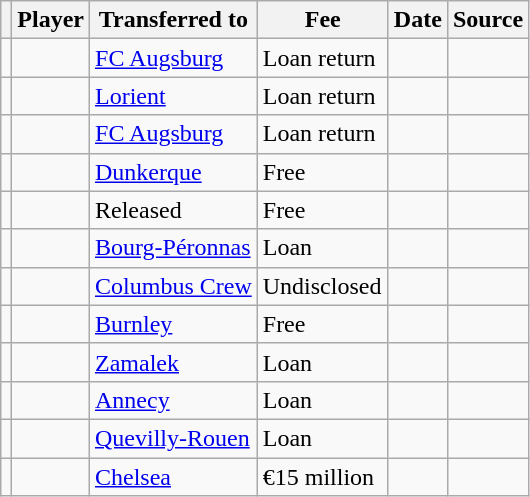<table class="wikitable plainrowheaders sortable">
<tr>
<th></th>
<th scope="col">Player</th>
<th>Transferred to</th>
<th style="width: 80px;">Fee</th>
<th scope="col">Date</th>
<th scope="col">Source</th>
</tr>
<tr>
<td align="center"></td>
<td></td>
<td> <a href='#'>FC Augsburg</a></td>
<td>Loan return</td>
<td></td>
<td></td>
</tr>
<tr>
<td align="center"></td>
<td></td>
<td> <a href='#'>Lorient</a></td>
<td>Loan return</td>
<td></td>
<td></td>
</tr>
<tr>
<td align="center"></td>
<td></td>
<td> <a href='#'>FC Augsburg</a></td>
<td>Loan return</td>
<td></td>
<td></td>
</tr>
<tr>
<td align="center"></td>
<td></td>
<td> <a href='#'>Dunkerque</a></td>
<td>Free</td>
<td></td>
<td></td>
</tr>
<tr>
<td align="center"></td>
<td></td>
<td>Released</td>
<td>Free</td>
<td></td>
<td></td>
</tr>
<tr>
<td align="center"></td>
<td></td>
<td> <a href='#'>Bourg-Péronnas</a></td>
<td>Loan</td>
<td></td>
<td></td>
</tr>
<tr>
<td align="center"></td>
<td></td>
<td> <a href='#'>Columbus Crew</a></td>
<td>Undisclosed</td>
<td></td>
<td></td>
</tr>
<tr>
<td align="center"></td>
<td></td>
<td> <a href='#'>Burnley</a></td>
<td>Free</td>
<td></td>
<td></td>
</tr>
<tr>
<td align="center"></td>
<td></td>
<td> <a href='#'>Zamalek</a></td>
<td>Loan</td>
<td></td>
<td></td>
</tr>
<tr>
<td align="center"></td>
<td></td>
<td> <a href='#'>Annecy</a></td>
<td>Loan</td>
<td></td>
<td></td>
</tr>
<tr>
<td align="center"></td>
<td></td>
<td> <a href='#'>Quevilly-Rouen</a></td>
<td>Loan</td>
<td></td>
<td></td>
</tr>
<tr>
<td></td>
<td></td>
<td> <a href='#'>Chelsea</a></td>
<td>€15 million</td>
<td></td>
<td></td>
</tr>
</table>
